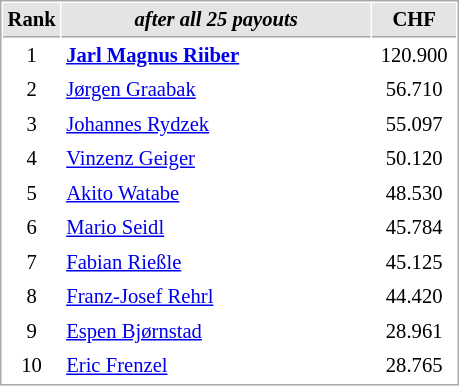<table cellspacing="1" cellpadding="3" style="border:1px solid #AAAAAA;font-size:86%">
<tr style="background-color: #E4E4E4;">
<th style="border-bottom:1px solid #AAAAAA; width: 10px;">Rank</th>
<th style="border-bottom:1px solid #AAAAAA; width: 200px;"><em>after all 25 payouts</em></th>
<th style="border-bottom:1px solid #AAAAAA; width: 50px;">CHF</th>
</tr>
<tr>
<td align=center>1</td>
<td><strong> <a href='#'>Jarl Magnus Riiber</a></strong></td>
<td align=center>120.900</td>
</tr>
<tr>
<td align=center>2</td>
<td> <a href='#'>Jørgen Graabak</a></td>
<td align=center>56.710</td>
</tr>
<tr>
<td align=center>3</td>
<td> <a href='#'>Johannes Rydzek</a></td>
<td align=center>55.097</td>
</tr>
<tr>
<td align=center>4</td>
<td> <a href='#'>Vinzenz Geiger</a></td>
<td align=center>50.120</td>
</tr>
<tr>
<td align=center>5</td>
<td> <a href='#'>Akito Watabe</a></td>
<td align=center>48.530</td>
</tr>
<tr>
<td align=center>6</td>
<td> <a href='#'>Mario Seidl</a></td>
<td align=center>45.784</td>
</tr>
<tr>
<td align=center>7</td>
<td> <a href='#'>Fabian Rießle</a></td>
<td align=center>45.125</td>
</tr>
<tr>
<td align=center>8</td>
<td> <a href='#'>Franz-Josef Rehrl</a></td>
<td align=center>44.420</td>
</tr>
<tr>
<td align=center>9</td>
<td> <a href='#'>Espen Bjørnstad</a></td>
<td align=center>28.961</td>
</tr>
<tr>
<td align=center>10</td>
<td> <a href='#'>Eric Frenzel</a></td>
<td align=center>28.765</td>
</tr>
</table>
